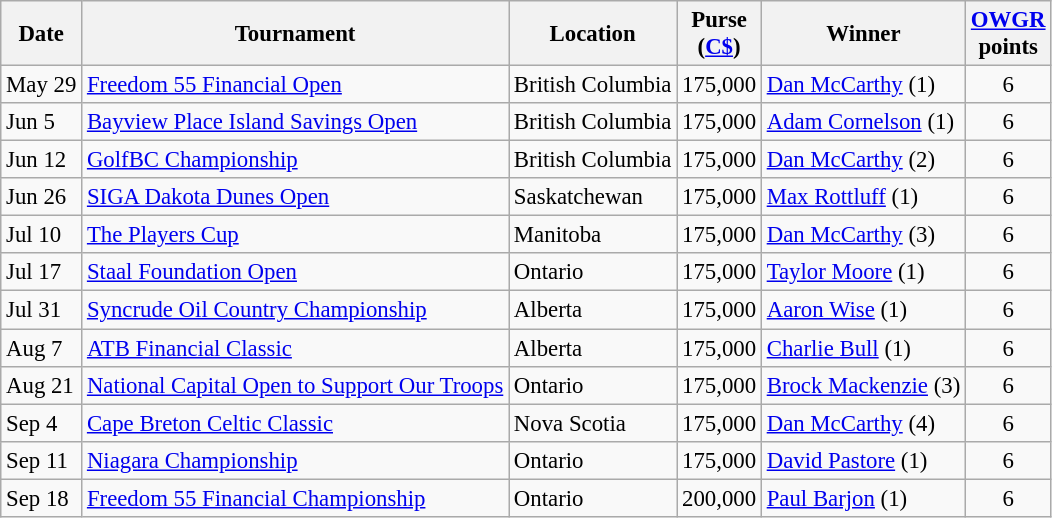<table class="wikitable" style="font-size:95%">
<tr>
<th>Date</th>
<th>Tournament</th>
<th>Location</th>
<th>Purse<br>(<a href='#'>C$</a>)</th>
<th>Winner</th>
<th><a href='#'>OWGR</a><br>points</th>
</tr>
<tr>
<td>May 29</td>
<td><a href='#'>Freedom 55 Financial Open</a></td>
<td>British Columbia</td>
<td align=right>175,000</td>
<td> <a href='#'>Dan McCarthy</a> (1)</td>
<td align=center>6</td>
</tr>
<tr>
<td>Jun 5</td>
<td><a href='#'>Bayview Place Island Savings Open</a></td>
<td>British Columbia</td>
<td align=right>175,000</td>
<td> <a href='#'>Adam Cornelson</a> (1)</td>
<td align=center>6</td>
</tr>
<tr>
<td>Jun 12</td>
<td><a href='#'>GolfBC Championship</a></td>
<td>British Columbia</td>
<td align=right>175,000</td>
<td> <a href='#'>Dan McCarthy</a> (2)</td>
<td align=center>6</td>
</tr>
<tr>
<td>Jun 26</td>
<td><a href='#'>SIGA Dakota Dunes Open</a></td>
<td>Saskatchewan</td>
<td align=right>175,000</td>
<td> <a href='#'>Max Rottluff</a> (1)</td>
<td align=center>6</td>
</tr>
<tr>
<td>Jul 10</td>
<td><a href='#'>The Players Cup</a></td>
<td>Manitoba</td>
<td align=right>175,000</td>
<td> <a href='#'>Dan McCarthy</a> (3)</td>
<td align=center>6</td>
</tr>
<tr>
<td>Jul 17</td>
<td><a href='#'>Staal Foundation Open</a></td>
<td>Ontario</td>
<td align=right>175,000</td>
<td> <a href='#'>Taylor Moore</a> (1)</td>
<td align=center>6</td>
</tr>
<tr>
<td>Jul 31</td>
<td><a href='#'>Syncrude Oil Country Championship</a></td>
<td>Alberta</td>
<td align=right>175,000</td>
<td> <a href='#'>Aaron Wise</a> (1)</td>
<td align=center>6</td>
</tr>
<tr>
<td>Aug 7</td>
<td><a href='#'>ATB Financial Classic</a></td>
<td>Alberta</td>
<td align=right>175,000</td>
<td> <a href='#'>Charlie Bull</a> (1)</td>
<td align=center>6</td>
</tr>
<tr>
<td>Aug 21</td>
<td><a href='#'>National Capital Open to Support Our Troops</a></td>
<td>Ontario</td>
<td align=right>175,000</td>
<td> <a href='#'>Brock Mackenzie</a> (3)</td>
<td align=center>6</td>
</tr>
<tr>
<td>Sep 4</td>
<td><a href='#'>Cape Breton Celtic Classic</a></td>
<td>Nova Scotia</td>
<td align=right>175,000</td>
<td> <a href='#'>Dan McCarthy</a> (4)</td>
<td align=center>6</td>
</tr>
<tr>
<td>Sep 11</td>
<td><a href='#'>Niagara Championship</a></td>
<td>Ontario</td>
<td align=right>175,000</td>
<td> <a href='#'>David Pastore</a> (1)</td>
<td align=center>6</td>
</tr>
<tr>
<td>Sep 18</td>
<td><a href='#'>Freedom 55 Financial Championship</a></td>
<td>Ontario</td>
<td align=right>200,000</td>
<td> <a href='#'>Paul Barjon</a> (1)</td>
<td align=center>6</td>
</tr>
</table>
